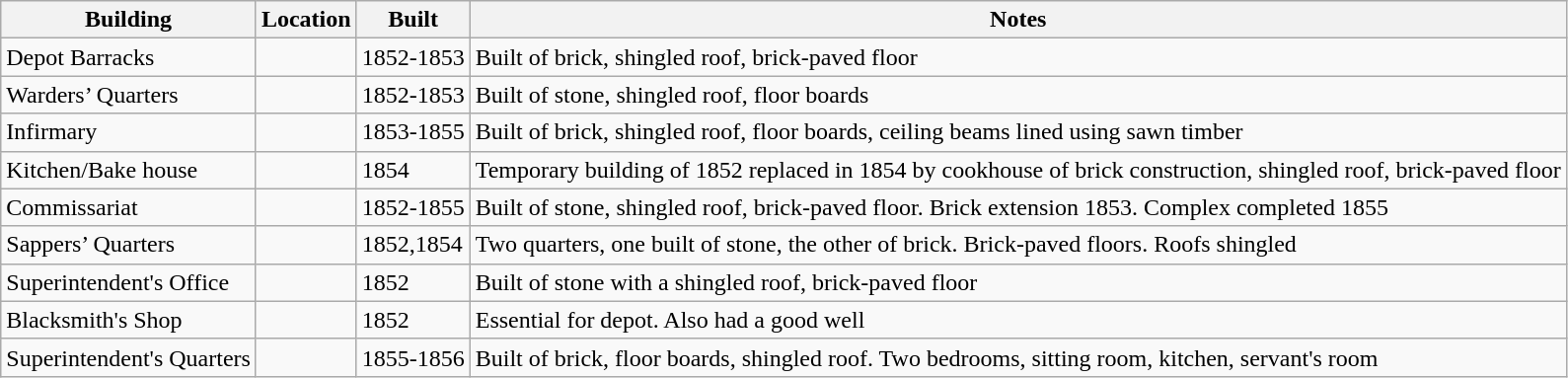<table class="wikitable">
<tr>
<th>Building</th>
<th>Location</th>
<th>Built</th>
<th>Notes</th>
</tr>
<tr>
<td>Depot Barracks</td>
<td></td>
<td>1852-1853</td>
<td>Built of brick, shingled roof, brick-paved floor</td>
</tr>
<tr>
<td>Warders’ Quarters</td>
<td></td>
<td>1852-1853</td>
<td>Built of stone, shingled roof, floor boards</td>
</tr>
<tr>
<td>Infirmary</td>
<td></td>
<td>1853-1855</td>
<td>Built of brick, shingled roof, floor boards, ceiling beams lined using sawn timber</td>
</tr>
<tr>
<td>Kitchen/Bake house</td>
<td></td>
<td>1854</td>
<td>Temporary building of 1852 replaced in 1854 by cookhouse of brick construction, shingled roof, brick-paved floor</td>
</tr>
<tr>
<td>Commissariat</td>
<td></td>
<td>1852-1855</td>
<td>Built of stone, shingled roof, brick-paved floor. Brick extension 1853. Complex completed 1855</td>
</tr>
<tr>
<td>Sappers’ Quarters</td>
<td></td>
<td>1852,1854</td>
<td>Two quarters, one built of stone, the other of brick. Brick-paved floors. Roofs shingled</td>
</tr>
<tr>
<td>Superintendent's Office</td>
<td></td>
<td>1852</td>
<td>Built of stone with a shingled roof, brick-paved floor</td>
</tr>
<tr>
<td>Blacksmith's Shop</td>
<td></td>
<td>1852</td>
<td>Essential for depot. Also had a good well</td>
</tr>
<tr>
<td>Superintendent's Quarters</td>
<td></td>
<td>1855-1856</td>
<td>Built of brick, floor boards, shingled roof. Two bedrooms, sitting room, kitchen, servant's room</td>
</tr>
</table>
